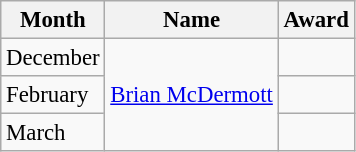<table class="wikitable" style="text-align:left; border:1px #aaa solid; font-size:95%;">
<tr>
<th>Month</th>
<th>Name</th>
<th>Award</th>
</tr>
<tr>
<td>December</td>
<td rowspan=3><a href='#'>Brian McDermott</a></td>
<td></td>
</tr>
<tr>
<td>February</td>
<td></td>
</tr>
<tr>
<td>March</td>
<td></td>
</tr>
</table>
